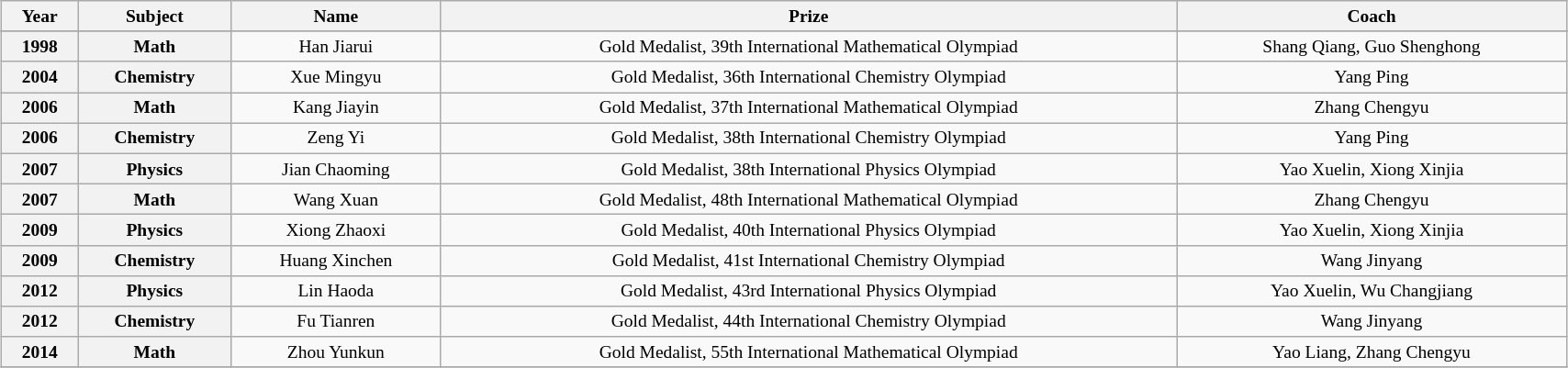<table class="wikitable" style="margin: 1em auto 1em auto; width:90%; font-size:small">
<tr>
<th rowspan="1" scope="col">Year</th>
<th rowspan="1" scope="col">Subject</th>
<th rowspan="1" scope="col">Name</th>
<th rowspan="1" scope="col">Prize</th>
<th rowspan="1" scope="col">Coach</th>
</tr>
<tr>
</tr>
<tr align="center">
<th>1998</th>
<th>Math</th>
<td>Han Jiarui</td>
<td>Gold Medalist, 39th International Mathematical Olympiad</td>
<td>Shang Qiang, Guo Shenghong</td>
</tr>
<tr align="center">
<th>2004</th>
<th>Chemistry</th>
<td>Xue Mingyu</td>
<td>Gold Medalist, 36th International Chemistry Olympiad</td>
<td>Yang Ping</td>
</tr>
<tr align="center">
<th>2006</th>
<th>Math</th>
<td>Kang Jiayin</td>
<td>Gold Medalist, 37th International Mathematical Olympiad</td>
<td>Zhang Chengyu</td>
</tr>
<tr align="center">
<th>2006</th>
<th>Chemistry</th>
<td>Zeng Yi</td>
<td>Gold Medalist, 38th International Chemistry Olympiad</td>
<td>Yang Ping</td>
</tr>
<tr align="center">
<th>2007</th>
<th>Physics</th>
<td>Jian Chaoming</td>
<td>Gold Medalist, 38th International Physics Olympiad</td>
<td>Yao Xuelin, Xiong Xinjia</td>
</tr>
<tr align="center">
<th>2007</th>
<th>Math</th>
<td>Wang Xuan</td>
<td>Gold Medalist, 48th International Mathematical Olympiad</td>
<td>Zhang Chengyu</td>
</tr>
<tr align="center">
<th>2009</th>
<th>Physics</th>
<td>Xiong Zhaoxi</td>
<td>Gold Medalist, 40th International Physics Olympiad</td>
<td>Yao Xuelin, Xiong Xinjia</td>
</tr>
<tr align="center">
<th>2009</th>
<th>Chemistry</th>
<td>Huang Xinchen</td>
<td>Gold Medalist, 41st International Chemistry Olympiad</td>
<td>Wang Jinyang</td>
</tr>
<tr align="center">
<th>2012</th>
<th>Physics</th>
<td>Lin Haoda</td>
<td>Gold Medalist, 43rd International Physics Olympiad</td>
<td>Yao Xuelin, Wu Changjiang</td>
</tr>
<tr align="center">
<th>2012</th>
<th>Chemistry</th>
<td>Fu Tianren</td>
<td>Gold Medalist, 44th International Chemistry Olympiad</td>
<td>Wang Jinyang</td>
</tr>
<tr align="center">
<th>2014</th>
<th>Math</th>
<td>Zhou Yunkun</td>
<td>Gold Medalist, 55th International Mathematical Olympiad</td>
<td>Yao Liang, Zhang Chengyu</td>
</tr>
<tr>
</tr>
</table>
